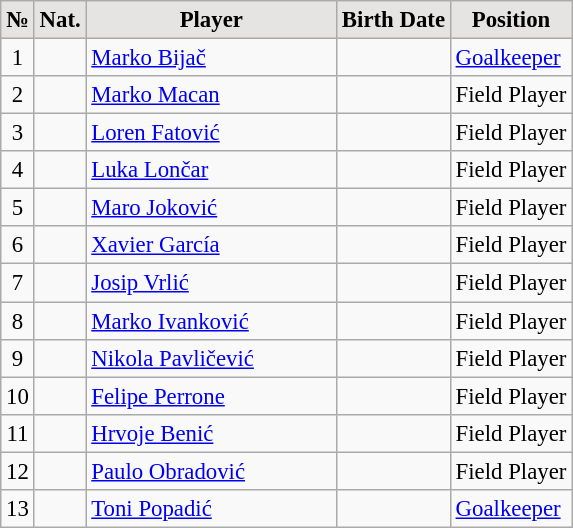<table class=wikitable style="font-size: 95%; border: 1px solid #CFB53B; border-collapse: collapse;">
<tr bgcolor="E5E4E2">
<td align=center><strong>№</strong></td>
<td align=center><strong>Nat.</strong></td>
<td width=160; align=center><strong>Player</strong></td>
<td align=center><strong>Birth Date</strong></td>
<td align=center><strong>Position</strong></td>
</tr>
<tr>
<td align=center>1</td>
<td align=center></td>
<td><a href='#'>Marko Bijač</a></td>
<td align=right></td>
<td><a href='#'>Goalkeeper</a></td>
</tr>
<tr>
<td align=center>2</td>
<td align=center></td>
<td><a href='#'>Marko Macan</a></td>
<td align=right></td>
<td>Field Player</td>
</tr>
<tr>
<td align=center>3</td>
<td align=center></td>
<td><a href='#'>Loren Fatović</a></td>
<td align=right></td>
<td>Field Player</td>
</tr>
<tr>
<td align=center>4</td>
<td align=center></td>
<td><a href='#'>Luka Lončar</a></td>
<td align=right></td>
<td>Field Player</td>
</tr>
<tr>
<td align=center>5</td>
<td align=center></td>
<td><a href='#'>Maro Joković</a></td>
<td align=right></td>
<td>Field Player</td>
</tr>
<tr>
<td align=center>6</td>
<td align=center></td>
<td><a href='#'>Xavier García</a></td>
<td align=right></td>
<td>Field Player</td>
</tr>
<tr>
<td align=center>7</td>
<td align=center></td>
<td><a href='#'>Josip Vrlić</a></td>
<td align=right></td>
<td>Field Player</td>
</tr>
<tr>
<td align=center>8</td>
<td align=center></td>
<td><a href='#'>Marko Ivanković</a></td>
<td align=right></td>
<td>Field Player</td>
</tr>
<tr>
<td align=center>9</td>
<td align=center></td>
<td><a href='#'>Nikola Pavličević</a></td>
<td align=right></td>
<td>Field Player</td>
</tr>
<tr>
<td align=center>10</td>
<td align=center></td>
<td><a href='#'>Felipe Perrone</a></td>
<td align=right></td>
<td>Field Player</td>
</tr>
<tr>
<td align=center>11</td>
<td align=center></td>
<td><a href='#'>Hrvoje Benić</a></td>
<td align=right></td>
<td>Field Player</td>
</tr>
<tr>
<td align=center>12</td>
<td align=center></td>
<td><a href='#'>Paulo Obradović</a></td>
<td align=right></td>
<td>Field Player</td>
</tr>
<tr>
<td align=center>13</td>
<td align=center></td>
<td><a href='#'>Toni Popadić</a></td>
<td align=right></td>
<td><a href='#'>Goalkeeper</a></td>
</tr>
</table>
